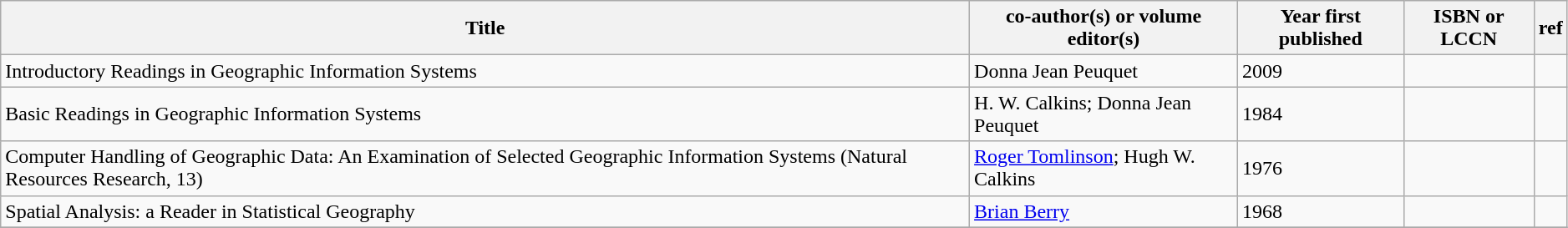<table class="wikitable sortable" style="width:99%;">
<tr>
<th style="text-align:center;">Title</th>
<th style="text-align:center;">co-author(s) or volume editor(s)</th>
<th stype="text-align:center;">Year first published</th>
<th stype="text-align:center;">ISBN or LCCN</th>
<th stype="text-align:center;">ref</th>
</tr>
<tr>
<td>Introductory Readings in Geographic Information Systems</td>
<td>Donna Jean Peuquet</td>
<td>2009</td>
<td></td>
<td></td>
</tr>
<tr>
<td>Basic Readings in Geographic Information Systems</td>
<td>H. W. Calkins; Donna Jean Peuquet</td>
<td>1984</td>
<td></td>
<td></td>
</tr>
<tr>
<td>Computer Handling of Geographic Data: An Examination of Selected Geographic Information Systems (Natural Resources Research, 13)</td>
<td><a href='#'>Roger Tomlinson</a>; Hugh W. Calkins</td>
<td>1976</td>
<td></td>
<td></td>
</tr>
<tr>
<td>Spatial Analysis: a Reader in Statistical Geography</td>
<td><a href='#'>Brian Berry</a></td>
<td>1968</td>
<td></td>
<td></td>
</tr>
<tr>
</tr>
</table>
